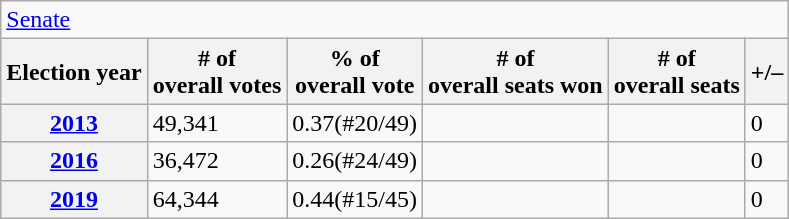<table class=wikitable>
<tr>
<td colspan=7><a href='#'>Senate</a></td>
</tr>
<tr>
<th>Election year</th>
<th># of<br>overall votes</th>
<th>% of<br>overall vote</th>
<th># of<br>overall seats won</th>
<th># of<br>overall seats</th>
<th>+/–</th>
</tr>
<tr>
<th><a href='#'>2013</a></th>
<td>49,341</td>
<td>0.37(#20/49)</td>
<td></td>
<td></td>
<td> 0</td>
</tr>
<tr>
<th><a href='#'>2016</a></th>
<td>36,472</td>
<td>0.26(#24/49)</td>
<td></td>
<td></td>
<td> 0</td>
</tr>
<tr>
<th><a href='#'>2019</a></th>
<td>64,344</td>
<td>0.44(#15/45)</td>
<td></td>
<td></td>
<td> 0</td>
</tr>
</table>
